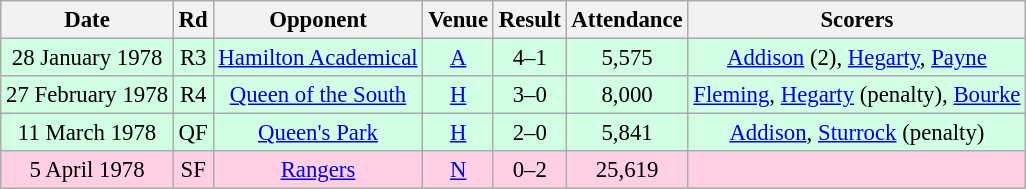<table class="wikitable sortable" style="font-size:95%; text-align:center">
<tr>
<th>Date</th>
<th>Rd</th>
<th>Opponent</th>
<th>Venue</th>
<th>Result</th>
<th>Attendance</th>
<th>Scorers</th>
</tr>
<tr bgcolor = "#d0ffe3">
<td>28 January 1978</td>
<td>R3</td>
<td><a href='#'>Hamilton Academical</a></td>
<td><a href='#'>A</a></td>
<td>4–1</td>
<td>5,575</td>
<td><a href='#'>Addison</a> (2), <a href='#'>Hegarty</a>, <a href='#'>Payne</a></td>
</tr>
<tr bgcolor = "#d0ffe3">
<td>27 February 1978</td>
<td>R4</td>
<td><a href='#'>Queen of the South</a></td>
<td><a href='#'>H</a></td>
<td>3–0</td>
<td>8,000</td>
<td><a href='#'>Fleming</a>, <a href='#'>Hegarty</a> (penalty), <a href='#'>Bourke</a></td>
</tr>
<tr bgcolor = "#d0ffe3">
<td>11 March 1978</td>
<td>QF</td>
<td><a href='#'>Queen's Park</a></td>
<td><a href='#'>H</a></td>
<td>2–0</td>
<td>5,841</td>
<td><a href='#'>Addison</a>, <a href='#'>Sturrock</a> (penalty)</td>
</tr>
<tr bgcolor = "#ffd0e3">
<td>5 April 1978</td>
<td>SF</td>
<td><a href='#'>Rangers</a></td>
<td><a href='#'>N</a></td>
<td>0–2</td>
<td>25,619</td>
<td></td>
</tr>
</table>
